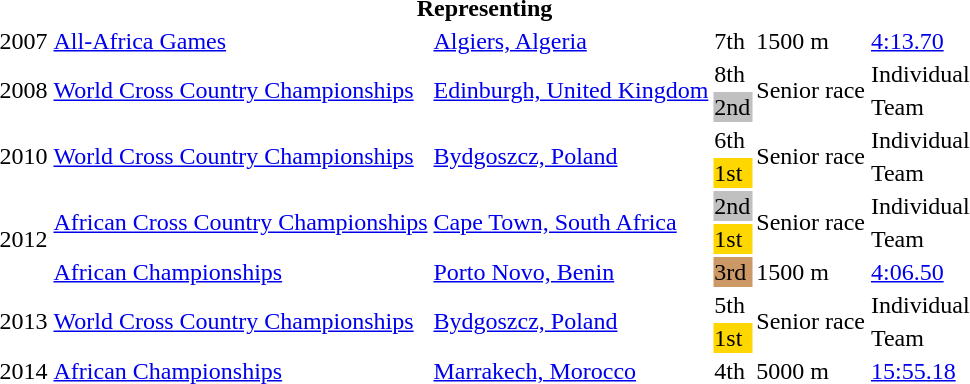<table>
<tr>
<th colspan="6">Representing </th>
</tr>
<tr>
<td>2007</td>
<td><a href='#'>All-Africa Games</a></td>
<td><a href='#'>Algiers, Algeria</a></td>
<td>7th</td>
<td>1500 m</td>
<td><a href='#'>4:13.70</a></td>
</tr>
<tr>
<td rowspan=2>2008</td>
<td rowspan=2><a href='#'>World Cross Country Championships</a></td>
<td rowspan=2><a href='#'>Edinburgh, United Kingdom</a></td>
<td>8th</td>
<td rowspan=2>Senior race</td>
<td>Individual</td>
</tr>
<tr>
<td bgcolor="silver">2nd</td>
<td>Team</td>
</tr>
<tr>
<td rowspan=2>2010</td>
<td rowspan=2><a href='#'>World Cross Country Championships</a></td>
<td rowspan=2><a href='#'>Bydgoszcz, Poland</a></td>
<td>6th</td>
<td rowspan=2>Senior race</td>
<td>Individual</td>
</tr>
<tr>
<td bgcolor="gold">1st</td>
<td>Team</td>
</tr>
<tr>
<td rowspan=3>2012</td>
<td rowspan=2><a href='#'>African Cross Country Championships</a></td>
<td rowspan=2><a href='#'>Cape Town, South Africa</a></td>
<td bgcolor=silver>2nd</td>
<td rowspan=2>Senior race</td>
<td>Individual</td>
</tr>
<tr>
<td bgcolor="gold">1st</td>
<td>Team</td>
</tr>
<tr>
<td><a href='#'>African Championships</a></td>
<td><a href='#'>Porto Novo, Benin</a></td>
<td bgcolor=cc9966>3rd</td>
<td>1500 m</td>
<td><a href='#'>4:06.50</a></td>
</tr>
<tr>
<td rowspan=2>2013</td>
<td rowspan=2><a href='#'>World Cross Country Championships</a></td>
<td rowspan=2><a href='#'>Bydgoszcz, Poland</a></td>
<td>5th</td>
<td rowspan=2>Senior race</td>
<td>Individual</td>
</tr>
<tr>
<td bgcolor="gold">1st</td>
<td>Team</td>
</tr>
<tr>
<td>2014</td>
<td><a href='#'>African Championships</a></td>
<td><a href='#'>Marrakech, Morocco</a></td>
<td>4th</td>
<td>5000 m</td>
<td><a href='#'>15:55.18</a></td>
</tr>
</table>
